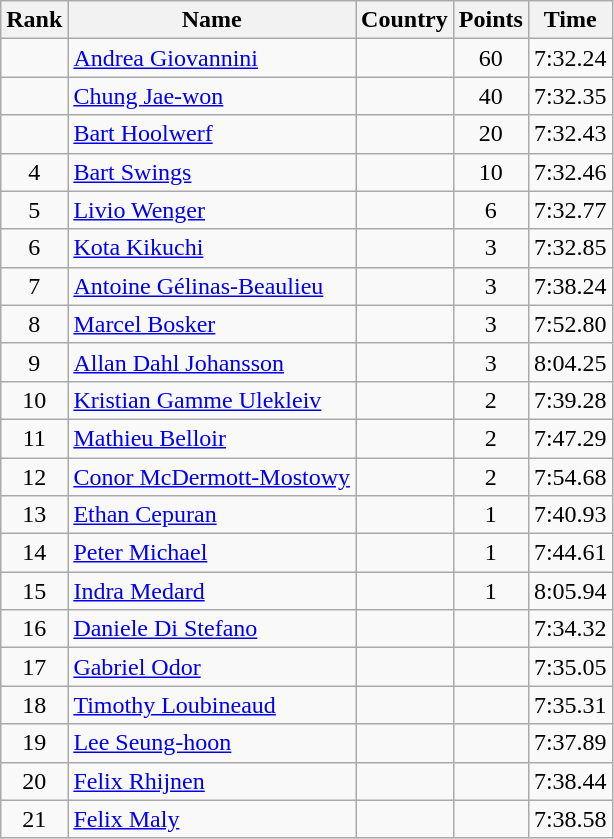<table class="wikitable sortable" style="text-align:center">
<tr>
<th>Rank</th>
<th>Name</th>
<th>Country</th>
<th>Points</th>
<th>Time</th>
</tr>
<tr>
<td></td>
<td align=left><a href='#'>Andrea Giovannini</a></td>
<td align=left></td>
<td>60</td>
<td>7:32.24</td>
</tr>
<tr>
<td></td>
<td align=left><a href='#'>Chung Jae-won</a></td>
<td align=left></td>
<td>40</td>
<td>7:32.35</td>
</tr>
<tr>
<td></td>
<td align=left><a href='#'>Bart Hoolwerf</a></td>
<td align=left></td>
<td>20</td>
<td>7:32.43</td>
</tr>
<tr>
<td>4</td>
<td align=left><a href='#'>Bart Swings</a></td>
<td align=left></td>
<td>10</td>
<td>7:32.46</td>
</tr>
<tr>
<td>5</td>
<td align=left><a href='#'>Livio Wenger</a></td>
<td align=left></td>
<td>6</td>
<td>7:32.77</td>
</tr>
<tr>
<td>6</td>
<td align=left><a href='#'>Kota Kikuchi</a></td>
<td align=left></td>
<td>3</td>
<td>7:32.85</td>
</tr>
<tr>
<td>7</td>
<td align=left><a href='#'>Antoine Gélinas-Beaulieu</a></td>
<td align=left></td>
<td>3</td>
<td>7:38.24</td>
</tr>
<tr>
<td>8</td>
<td align=left><a href='#'>Marcel Bosker</a></td>
<td align=left></td>
<td>3</td>
<td>7:52.80</td>
</tr>
<tr>
<td>9</td>
<td align=left><a href='#'>Allan Dahl Johansson</a></td>
<td align=left></td>
<td>3</td>
<td>8:04.25</td>
</tr>
<tr>
<td>10</td>
<td align=left><a href='#'>Kristian Gamme Ulekleiv</a></td>
<td align=left></td>
<td>2</td>
<td>7:39.28</td>
</tr>
<tr>
<td>11</td>
<td align=left><a href='#'>Mathieu Belloir</a></td>
<td align=left></td>
<td>2</td>
<td>7:47.29</td>
</tr>
<tr>
<td>12</td>
<td align=left><a href='#'>Conor McDermott-Mostowy</a></td>
<td align=left></td>
<td>2</td>
<td>7:54.68</td>
</tr>
<tr>
<td>13</td>
<td align=left><a href='#'>Ethan Cepuran</a></td>
<td align=left></td>
<td>1</td>
<td>7:40.93</td>
</tr>
<tr>
<td>14</td>
<td align=left><a href='#'>Peter Michael</a></td>
<td align=left></td>
<td>1</td>
<td>7:44.61</td>
</tr>
<tr>
<td>15</td>
<td align=left><a href='#'>Indra Medard</a></td>
<td align=left></td>
<td>1</td>
<td>8:05.94</td>
</tr>
<tr>
<td>16</td>
<td align=left><a href='#'>Daniele Di Stefano</a></td>
<td align=left></td>
<td></td>
<td>7:34.32</td>
</tr>
<tr>
<td>17</td>
<td align=left><a href='#'>Gabriel Odor</a></td>
<td align=left></td>
<td></td>
<td>7:35.05</td>
</tr>
<tr>
<td>18</td>
<td align=left><a href='#'>Timothy Loubineaud</a></td>
<td align=left></td>
<td></td>
<td>7:35.31</td>
</tr>
<tr>
<td>19</td>
<td align=left><a href='#'>Lee Seung-hoon</a></td>
<td align=left></td>
<td></td>
<td>7:37.89</td>
</tr>
<tr>
<td>20</td>
<td align=left><a href='#'>Felix Rhijnen</a></td>
<td align=left></td>
<td></td>
<td>7:38.44</td>
</tr>
<tr>
<td>21</td>
<td align=left><a href='#'>Felix Maly</a></td>
<td align=left></td>
<td></td>
<td>7:38.58</td>
</tr>
</table>
